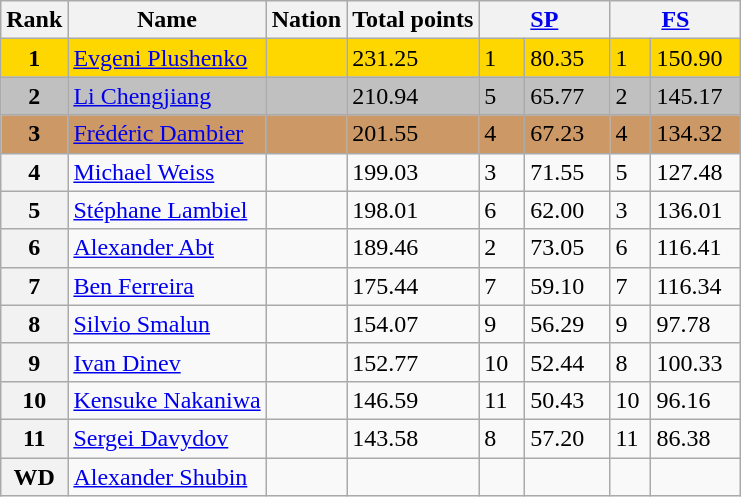<table class="wikitable">
<tr>
<th>Rank</th>
<th>Name</th>
<th>Nation</th>
<th>Total points</th>
<th colspan="2" width="80px"><a href='#'>SP</a></th>
<th colspan="2" width="80px"><a href='#'>FS</a></th>
</tr>
<tr bgcolor="gold">
<td align="center"><strong>1</strong></td>
<td><a href='#'>Evgeni Plushenko</a></td>
<td></td>
<td>231.25</td>
<td>1</td>
<td>80.35</td>
<td>1</td>
<td>150.90</td>
</tr>
<tr bgcolor="silver">
<td align="center"><strong>2</strong></td>
<td><a href='#'>Li Chengjiang</a></td>
<td></td>
<td>210.94</td>
<td>5</td>
<td>65.77</td>
<td>2</td>
<td>145.17</td>
</tr>
<tr bgcolor="cc9966">
<td align="center"><strong>3</strong></td>
<td><a href='#'>Frédéric Dambier</a></td>
<td></td>
<td>201.55</td>
<td>4</td>
<td>67.23</td>
<td>4</td>
<td>134.32</td>
</tr>
<tr>
<th>4</th>
<td><a href='#'>Michael Weiss</a></td>
<td></td>
<td>199.03</td>
<td>3</td>
<td>71.55</td>
<td>5</td>
<td>127.48</td>
</tr>
<tr>
<th>5</th>
<td><a href='#'>Stéphane Lambiel</a></td>
<td></td>
<td>198.01</td>
<td>6</td>
<td>62.00</td>
<td>3</td>
<td>136.01</td>
</tr>
<tr>
<th>6</th>
<td><a href='#'>Alexander Abt</a></td>
<td></td>
<td>189.46</td>
<td>2</td>
<td>73.05</td>
<td>6</td>
<td>116.41</td>
</tr>
<tr>
<th>7</th>
<td><a href='#'>Ben Ferreira</a></td>
<td></td>
<td>175.44</td>
<td>7</td>
<td>59.10</td>
<td>7</td>
<td>116.34</td>
</tr>
<tr>
<th>8</th>
<td><a href='#'>Silvio Smalun</a></td>
<td></td>
<td>154.07</td>
<td>9</td>
<td>56.29</td>
<td>9</td>
<td>97.78</td>
</tr>
<tr>
<th>9</th>
<td><a href='#'>Ivan Dinev</a></td>
<td></td>
<td>152.77</td>
<td>10</td>
<td>52.44</td>
<td>8</td>
<td>100.33</td>
</tr>
<tr>
<th>10</th>
<td><a href='#'>Kensuke Nakaniwa</a></td>
<td></td>
<td>146.59</td>
<td>11</td>
<td>50.43</td>
<td>10</td>
<td>96.16</td>
</tr>
<tr>
<th>11</th>
<td><a href='#'>Sergei Davydov</a></td>
<td></td>
<td>143.58</td>
<td>8</td>
<td>57.20</td>
<td>11</td>
<td>86.38</td>
</tr>
<tr>
<th>WD</th>
<td><a href='#'>Alexander Shubin</a></td>
<td></td>
<td></td>
<td></td>
<td></td>
<td></td>
<td></td>
</tr>
</table>
